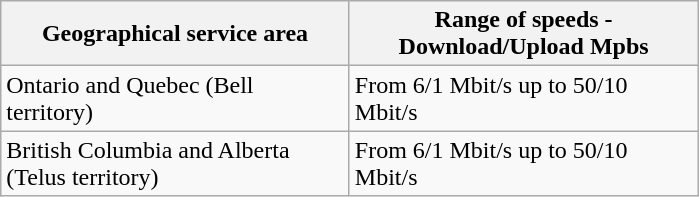<table class="wikitable">
<tr>
<th scope="col" style="width: 225px;"><strong>Geographical service area</strong></th>
<th scope="col" style="width: 225px;"><strong>Range of speeds - Download/Upload Mpbs</strong></th>
</tr>
<tr>
<td>Ontario and Quebec (Bell territory)</td>
<td>From 6/1 Mbit/s up to 50/10 Mbit/s</td>
</tr>
<tr>
<td>British Columbia and Alberta (Telus territory)</td>
<td>From 6/1 Mbit/s up to 50/10 Mbit/s</td>
</tr>
</table>
